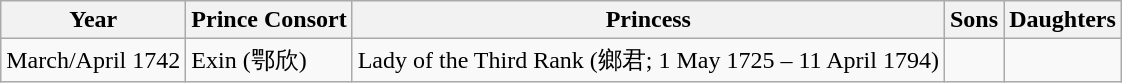<table class="wikitable">
<tr>
<th>Year</th>
<th>Prince Consort</th>
<th>Princess</th>
<th>Sons</th>
<th>Daughters</th>
</tr>
<tr>
<td>March/April 1742</td>
<td>Exin (鄂欣)</td>
<td>Lady of the Third Rank (鄉君; 1 May 1725 – 11 April 1794)</td>
<td></td>
<td></td>
</tr>
</table>
